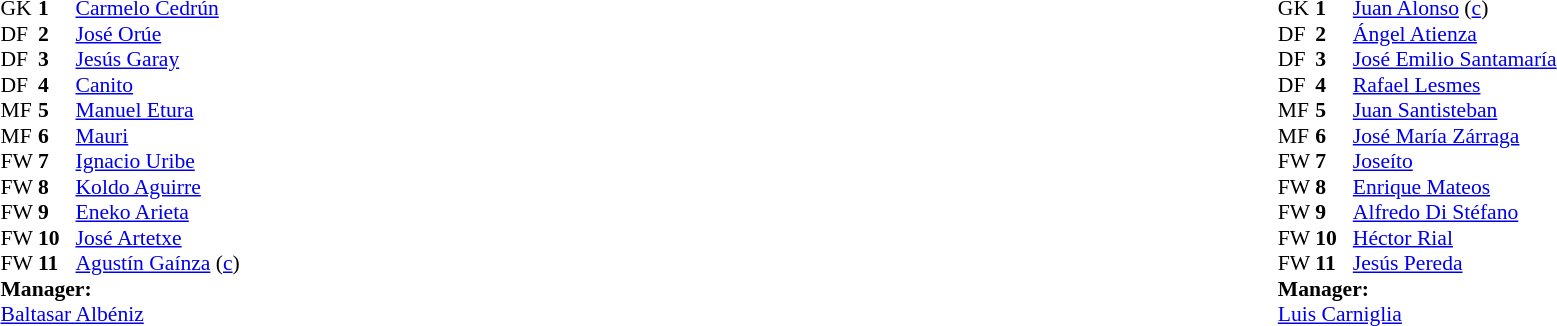<table width="100%">
<tr>
<td valign="top" width="50%"><br><table style="font-size: 90%" cellspacing="0" cellpadding="0">
<tr>
<td colspan="4"></td>
</tr>
<tr>
<th width="25"></th>
<th width="25"></th>
</tr>
<tr>
<td>GK</td>
<td><strong>1</strong></td>
<td> <a href='#'>Carmelo Cedrún</a></td>
</tr>
<tr>
<td>DF</td>
<td><strong>2</strong></td>
<td> <a href='#'>José Orúe</a></td>
</tr>
<tr>
<td>DF</td>
<td><strong>3</strong></td>
<td> <a href='#'>Jesús Garay</a></td>
</tr>
<tr>
<td>DF</td>
<td><strong>4</strong></td>
<td> <a href='#'>Canito</a></td>
</tr>
<tr>
<td>MF</td>
<td><strong>5</strong></td>
<td> <a href='#'>Manuel Etura</a></td>
</tr>
<tr>
<td>MF</td>
<td><strong>6</strong></td>
<td> <a href='#'>Mauri</a></td>
</tr>
<tr>
<td>FW</td>
<td><strong>7</strong></td>
<td> <a href='#'>Ignacio Uribe</a></td>
</tr>
<tr>
<td>FW</td>
<td><strong>8</strong></td>
<td> <a href='#'>Koldo Aguirre</a></td>
</tr>
<tr>
<td>FW</td>
<td><strong>9</strong></td>
<td> <a href='#'>Eneko Arieta</a></td>
</tr>
<tr>
<td>FW</td>
<td><strong>10</strong></td>
<td> <a href='#'>José Artetxe</a></td>
</tr>
<tr>
<td>FW</td>
<td><strong>11</strong></td>
<td> <a href='#'>Agustín Gaínza</a> (<a href='#'>c</a>)</td>
</tr>
<tr>
<td colspan=4><strong>Manager:</strong></td>
</tr>
<tr>
<td colspan="4"> <a href='#'>Baltasar Albéniz</a></td>
</tr>
</table>
</td>
<td valign="top" width="50%"><br><table style="font-size: 90%" cellspacing="0" cellpadding="0" align=center>
<tr>
<td colspan="4"></td>
</tr>
<tr>
<th width="25"></th>
<th width="25"></th>
</tr>
<tr>
<td>GK</td>
<td><strong>1</strong></td>
<td> <a href='#'>Juan Alonso</a> (<a href='#'>c</a>)</td>
</tr>
<tr>
<td>DF</td>
<td><strong>2</strong></td>
<td> <a href='#'>Ángel Atienza</a></td>
</tr>
<tr>
<td>DF</td>
<td><strong>3</strong></td>
<td> <a href='#'>José Emilio Santamaría</a></td>
</tr>
<tr>
<td>DF</td>
<td><strong>4</strong></td>
<td> <a href='#'>Rafael Lesmes</a></td>
</tr>
<tr>
<td>MF</td>
<td><strong>5</strong></td>
<td> <a href='#'>Juan Santisteban</a></td>
</tr>
<tr>
<td>MF</td>
<td><strong>6</strong></td>
<td> <a href='#'>José María Zárraga</a></td>
</tr>
<tr>
<td>FW</td>
<td><strong>7</strong></td>
<td> <a href='#'>Joseíto</a></td>
</tr>
<tr>
<td>FW</td>
<td><strong>8</strong></td>
<td> <a href='#'>Enrique Mateos</a></td>
</tr>
<tr>
<td>FW</td>
<td><strong>9</strong></td>
<td> <a href='#'>Alfredo Di Stéfano</a></td>
</tr>
<tr>
<td>FW</td>
<td><strong>10</strong></td>
<td> <a href='#'>Héctor Rial</a></td>
</tr>
<tr>
<td>FW</td>
<td><strong>11</strong></td>
<td> <a href='#'>Jesús Pereda</a></td>
</tr>
<tr>
<td colspan=4><strong>Manager:</strong></td>
</tr>
<tr>
<td colspan="4"> <a href='#'>Luis Carniglia</a></td>
</tr>
<tr>
</tr>
</table>
</td>
</tr>
</table>
